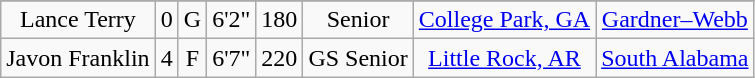<table class="wikitable sortable" border="1" style="text-align:center;">
<tr align=center>
</tr>
<tr>
<td>Lance Terry</td>
<td>0</td>
<td>G</td>
<td>6'2"</td>
<td>180</td>
<td>Senior</td>
<td><a href='#'>College Park, GA</a></td>
<td><a href='#'>Gardner–Webb</a></td>
</tr>
<tr>
<td>Javon Franklin</td>
<td>4</td>
<td>F</td>
<td>6'7"</td>
<td>220</td>
<td>GS Senior</td>
<td><a href='#'>Little Rock, AR</a></td>
<td><a href='#'>South Alabama</a></td>
</tr>
</table>
